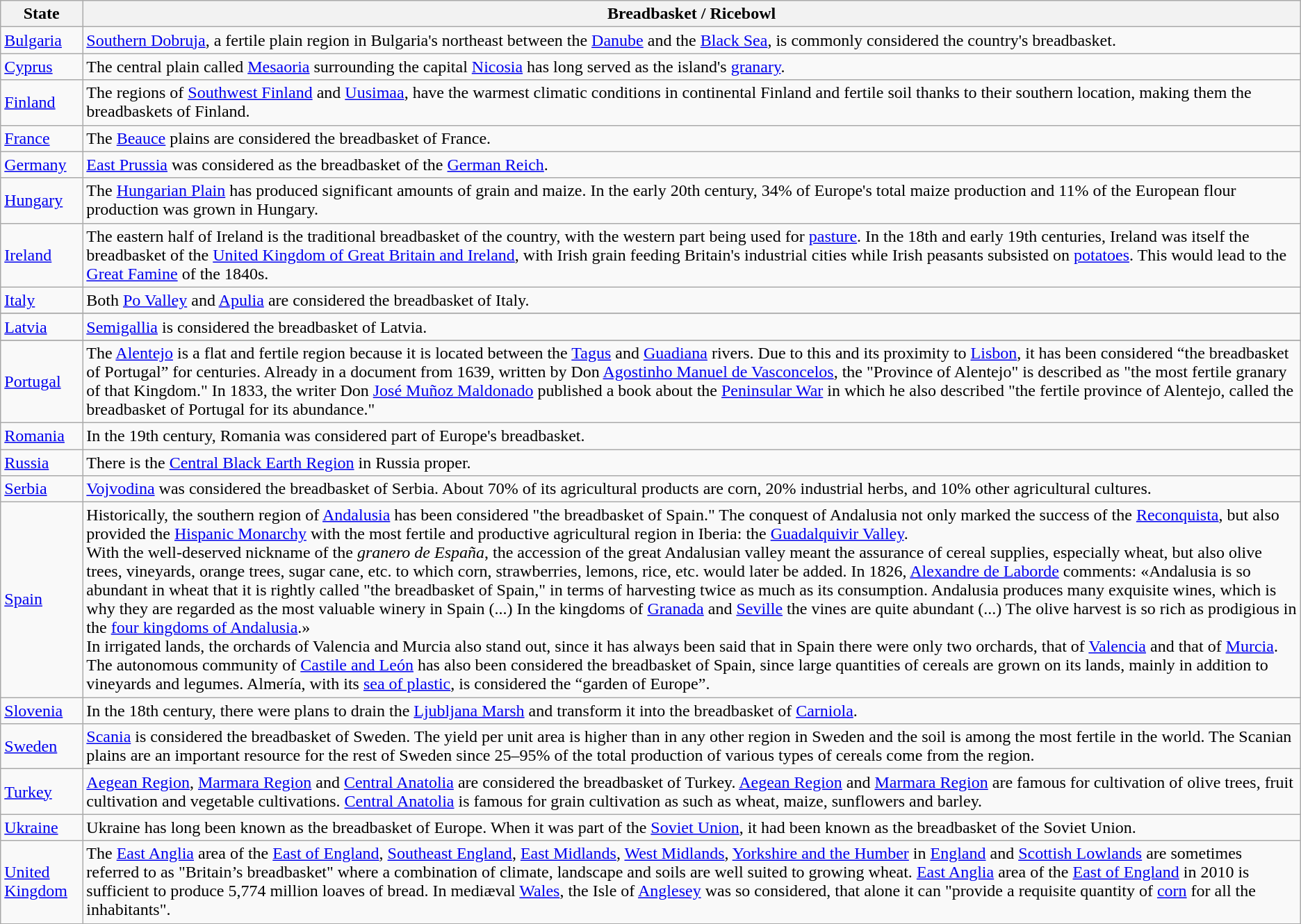<table class="wikitable">
<tr>
<th>State</th>
<th>Breadbasket / Ricebowl</th>
</tr>
<tr>
<td><a href='#'>Bulgaria</a></td>
<td><a href='#'>Southern Dobruja</a>, a fertile plain region in Bulgaria's northeast between the <a href='#'>Danube</a> and the <a href='#'>Black Sea</a>, is commonly considered the country's breadbasket.</td>
</tr>
<tr>
<td><a href='#'>Cyprus</a></td>
<td>The central plain called <a href='#'>Mesaoria</a> surrounding the capital <a href='#'>Nicosia</a> has long served as the island's <a href='#'>granary</a>.</td>
</tr>
<tr>
<td><a href='#'>Finland</a></td>
<td>The regions of <a href='#'>Southwest Finland</a> and <a href='#'>Uusimaa</a>, have the warmest climatic conditions in continental Finland and fertile soil thanks to their southern location, making them the breadbaskets of Finland.</td>
</tr>
<tr>
<td><a href='#'>France</a></td>
<td>The <a href='#'>Beauce</a> plains are considered the breadbasket of France.</td>
</tr>
<tr>
<td><a href='#'>Germany</a></td>
<td><a href='#'>East Prussia</a> was considered as the breadbasket of the <a href='#'>German Reich</a>.</td>
</tr>
<tr>
<td><a href='#'>Hungary</a></td>
<td>The <a href='#'>Hungarian Plain</a> has produced significant amounts of grain and maize. In the early 20th century, 34% of Europe's total maize production and 11% of the European flour production was grown in Hungary.</td>
</tr>
<tr>
<td><a href='#'>Ireland</a></td>
<td>The eastern half of Ireland is the traditional breadbasket of the country, with the western part being used for <a href='#'>pasture</a>. In the 18th and early 19th centuries, Ireland was itself the breadbasket of the <a href='#'>United Kingdom of Great Britain and Ireland</a>, with Irish grain feeding Britain's industrial cities while Irish peasants subsisted on <a href='#'>potatoes</a>. This would lead to the <a href='#'>Great Famine</a> of the 1840s.</td>
</tr>
<tr>
<td><a href='#'>Italy</a></td>
<td>Both <a href='#'>Po Valley</a> and <a href='#'>Apulia</a> are considered the breadbasket of Italy.</td>
</tr>
<tr>
</tr>
<tr>
<td><a href='#'>Latvia</a></td>
<td><a href='#'>Semigallia</a> is considered the breadbasket of Latvia.</td>
</tr>
<tr>
</tr>
<tr>
<td><a href='#'>Portugal</a></td>
<td>The <a href='#'>Alentejo</a> is a flat and fertile region because it is located between the <a href='#'>Tagus</a> and <a href='#'>Guadiana</a> rivers. Due to this and its proximity to <a href='#'>Lisbon</a>, it has been considered “the breadbasket of Portugal” for centuries. Already in a document from 1639, written by Don <a href='#'>Agostinho Manuel de Vasconcelos</a>, the "Province of Alentejo" is described as "the most fertile granary of that Kingdom." In 1833, the writer Don <a href='#'>José Muñoz Maldonado</a> published a book about the <a href='#'>Peninsular War</a> in which he also described "the fertile province of Alentejo, called the breadbasket of Portugal for its abundance."</td>
</tr>
<tr>
<td><a href='#'>Romania</a></td>
<td>In the 19th century, Romania was considered part of Europe's breadbasket.</td>
</tr>
<tr>
<td><a href='#'>Russia</a></td>
<td>There is the <a href='#'>Central Black Earth Region</a> in Russia proper.</td>
</tr>
<tr>
<td><a href='#'>Serbia</a></td>
<td><a href='#'>Vojvodina</a> was considered the breadbasket of Serbia. About 70% of its agricultural products are corn, 20% industrial herbs, and 10% other agricultural cultures.</td>
</tr>
<tr>
<td><a href='#'>Spain</a></td>
<td>Historically, the southern region of <a href='#'>Andalusia</a> has been considered "the breadbasket of Spain." The conquest of Andalusia not only marked the success of the <a href='#'>Reconquista</a>, but also provided the <a href='#'>Hispanic Monarchy</a> with the most fertile and productive agricultural region in Iberia: the <a href='#'>Guadalquivir Valley</a>.<br>With the well-deserved nickname of the <em>granero de España</em>, the accession of the great Andalusian valley meant the assurance of cereal supplies, especially wheat, but also olive trees, vineyards, orange trees, sugar cane, etc. to which corn, strawberries, lemons, rice, etc. would later be added. In 1826, <a href='#'>Alexandre de Laborde</a> comments: «Andalusia is so abundant in wheat that it is rightly called "the breadbasket of Spain," in terms of harvesting twice as much as its consumption. Andalusia produces many exquisite wines, which is why they are regarded as the most valuable winery in Spain (...) In the kingdoms of <a href='#'>Granada</a> and <a href='#'>Seville</a> the vines are quite abundant (...) The olive harvest is so rich as prodigious in the <a href='#'>four kingdoms of Andalusia</a>.»<br>In irrigated lands, the orchards of Valencia and Murcia also stand out, since it has always been said that in Spain there were only two orchards, that of <a href='#'>Valencia</a> and that of <a href='#'>Murcia</a>. The autonomous community of <a href='#'>Castile and León</a> has also been considered the breadbasket of Spain, since large quantities of cereals are grown on its lands, mainly in addition to vineyards and legumes. Almería, with its <a href='#'>sea of plastic</a>, is considered the “garden of Europe”.</td>
</tr>
<tr>
<td><a href='#'>Slovenia</a></td>
<td>In the 18th century, there were plans to drain the <a href='#'>Ljubljana Marsh</a> and transform it into the breadbasket of <a href='#'>Carniola</a>.</td>
</tr>
<tr>
<td><a href='#'>Sweden</a></td>
<td><a href='#'>Scania</a> is considered the breadbasket of Sweden. The yield per unit area is higher than in any other region in Sweden and the soil is among the most fertile in the world. The Scanian plains are an important resource for the rest of Sweden since 25–95% of the total production of various types of cereals come from the region.</td>
</tr>
<tr>
<td><a href='#'>Turkey</a></td>
<td><a href='#'>Aegean Region</a>, <a href='#'>Marmara Region</a> and <a href='#'>Central Anatolia</a> are considered the breadbasket of Turkey. <a href='#'>Aegean Region</a> and <a href='#'>Marmara Region</a> are famous for cultivation of olive trees, fruit cultivation and vegetable cultivations. <a href='#'>Central Anatolia</a> is famous for grain cultivation as such as wheat, maize, sunflowers and barley.</td>
</tr>
<tr>
<td><a href='#'>Ukraine</a></td>
<td>Ukraine has long been known as the breadbasket of Europe. When it was part of the <a href='#'>Soviet Union</a>, it had been known as the breadbasket of the Soviet Union.</td>
</tr>
<tr>
<td><a href='#'>United Kingdom</a></td>
<td>The <a href='#'>East Anglia</a> area of the <a href='#'>East of England</a>, <a href='#'>Southeast England</a>, <a href='#'>East Midlands</a>, <a href='#'>West Midlands</a>, <a href='#'>Yorkshire and the Humber</a> in <a href='#'>England</a>  and <a href='#'>Scottish Lowlands</a> are sometimes referred to as "Britain’s breadbasket" where a combination of climate, landscape and soils are well suited to growing wheat. <a href='#'>East Anglia</a> area of the <a href='#'>East of England</a> in 2010 is sufficient to produce 5,774 million loaves of bread. In mediæval <a href='#'>Wales</a>, the Isle of <a href='#'>Anglesey</a> was so considered, that alone it can "provide a requisite quantity of <a href='#'>corn</a> for all the inhabitants".</td>
</tr>
</table>
